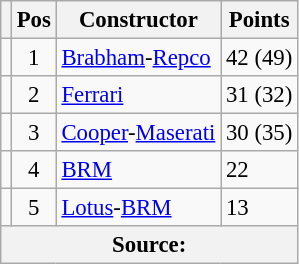<table class="wikitable" style="font-size: 95%;">
<tr>
<th></th>
<th>Pos</th>
<th>Constructor</th>
<th>Points</th>
</tr>
<tr>
<td align="left"></td>
<td align="center">1</td>
<td> <a href='#'>Brabham</a>-<a href='#'>Repco</a></td>
<td align="left">42 (49)</td>
</tr>
<tr>
<td align="left"></td>
<td align="center">2</td>
<td> <a href='#'>Ferrari</a></td>
<td align="left">31 (32)</td>
</tr>
<tr>
<td align="left"></td>
<td align="center">3</td>
<td> <a href='#'>Cooper</a>-<a href='#'>Maserati</a></td>
<td align="left">30 (35)</td>
</tr>
<tr>
<td align="left"></td>
<td align="center">4</td>
<td> <a href='#'>BRM</a></td>
<td align="left">22</td>
</tr>
<tr>
<td align="left"></td>
<td align="center">5</td>
<td> <a href='#'>Lotus</a>-<a href='#'>BRM</a></td>
<td align="left">13</td>
</tr>
<tr>
<th colspan=4>Source:</th>
</tr>
</table>
